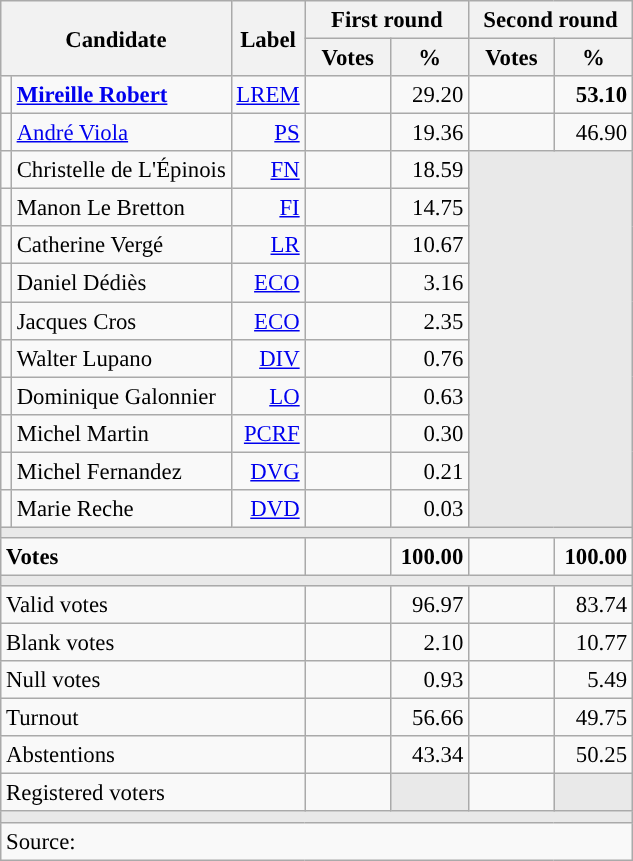<table class="wikitable" style="text-align:right;font-size:95%;">
<tr>
<th rowspan="2" colspan="2">Candidate</th>
<th rowspan="2">Label</th>
<th colspan="2">First round</th>
<th colspan="2">Second round</th>
</tr>
<tr>
<th style="width:50px;">Votes</th>
<th style="width:45px;">%</th>
<th style="width:50px;">Votes</th>
<th style="width:45px;">%</th>
</tr>
<tr>
<td style="color:inherit;background:"></td>
<td style="text-align:left;"><strong><a href='#'>Mireille Robert</a></strong></td>
<td><a href='#'>LREM</a></td>
<td></td>
<td>29.20</td>
<td><strong></strong></td>
<td><strong>53.10</strong></td>
</tr>
<tr>
<td style="color:inherit;background:"></td>
<td style="text-align:left;"><a href='#'>André Viola</a></td>
<td><a href='#'>PS</a></td>
<td></td>
<td>19.36</td>
<td></td>
<td>46.90</td>
</tr>
<tr>
<td style="color:inherit;background:"></td>
<td style="text-align:left;">Christelle de L'Épinois</td>
<td><a href='#'>FN</a></td>
<td></td>
<td>18.59</td>
<td colspan="2" rowspan="10" style="background:#E9E9E9;"></td>
</tr>
<tr>
<td style="color:inherit;background:"></td>
<td style="text-align:left;">Manon Le Bretton</td>
<td><a href='#'>FI</a></td>
<td></td>
<td>14.75</td>
</tr>
<tr>
<td style="color:inherit;background:"></td>
<td style="text-align:left;">Catherine Vergé</td>
<td><a href='#'>LR</a></td>
<td></td>
<td>10.67</td>
</tr>
<tr>
<td style="color:inherit;background:"></td>
<td style="text-align:left;">Daniel Dédiès</td>
<td><a href='#'>ECO</a></td>
<td></td>
<td>3.16</td>
</tr>
<tr>
<td style="color:inherit;background:"></td>
<td style="text-align:left;">Jacques Cros</td>
<td><a href='#'>ECO</a></td>
<td></td>
<td>2.35</td>
</tr>
<tr>
<td style="color:inherit;background:"></td>
<td style="text-align:left;">Walter Lupano</td>
<td><a href='#'>DIV</a></td>
<td></td>
<td>0.76</td>
</tr>
<tr>
<td style="color:inherit;background:"></td>
<td style="text-align:left;">Dominique Galonnier</td>
<td><a href='#'>LO</a></td>
<td></td>
<td>0.63</td>
</tr>
<tr>
<td style="color:inherit;background:"></td>
<td style="text-align:left;">Michel Martin</td>
<td><a href='#'>PCRF</a></td>
<td></td>
<td>0.30</td>
</tr>
<tr>
<td style="color:inherit;background:"></td>
<td style="text-align:left;">Michel Fernandez</td>
<td><a href='#'>DVG</a></td>
<td></td>
<td>0.21</td>
</tr>
<tr>
<td style="color:inherit;background:"></td>
<td style="text-align:left;">Marie Reche</td>
<td><a href='#'>DVD</a></td>
<td></td>
<td>0.03</td>
</tr>
<tr>
<td colspan="7" style="background:#E9E9E9;"></td>
</tr>
<tr style="font-weight:bold;">
<td colspan="3" style="text-align:left;">Votes</td>
<td></td>
<td>100.00</td>
<td></td>
<td>100.00</td>
</tr>
<tr>
<td colspan="7" style="background:#E9E9E9;"></td>
</tr>
<tr>
<td colspan="3" style="text-align:left;">Valid votes</td>
<td></td>
<td>96.97</td>
<td></td>
<td>83.74</td>
</tr>
<tr>
<td colspan="3" style="text-align:left;">Blank votes</td>
<td></td>
<td>2.10</td>
<td></td>
<td>10.77</td>
</tr>
<tr>
<td colspan="3" style="text-align:left;">Null votes</td>
<td></td>
<td>0.93</td>
<td></td>
<td>5.49</td>
</tr>
<tr>
<td colspan="3" style="text-align:left;">Turnout</td>
<td></td>
<td>56.66</td>
<td></td>
<td>49.75</td>
</tr>
<tr>
<td colspan="3" style="text-align:left;">Abstentions</td>
<td></td>
<td>43.34</td>
<td></td>
<td>50.25</td>
</tr>
<tr>
<td colspan="3" style="text-align:left;">Registered voters</td>
<td></td>
<td style="background:#E9E9E9;"></td>
<td></td>
<td style="background:#E9E9E9;"></td>
</tr>
<tr>
<td colspan="7" style="background:#E9E9E9;"></td>
</tr>
<tr>
<td colspan="7" style="text-align:left;">Source: </td>
</tr>
</table>
